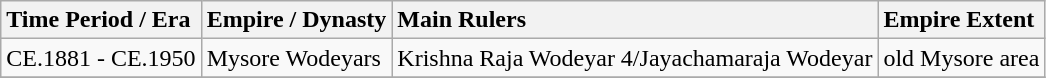<table class="wikitable">
<tr>
<th style="text-align: left;">Time Period / Era</th>
<th style="text-align: left;">Empire / Dynasty</th>
<th style="text-align: left;">Main Rulers</th>
<th style="text-align: left;">Empire Extent</th>
</tr>
<tr>
<td>CE.1881 - CE.1950</td>
<td>Mysore Wodeyars</td>
<td>Krishna Raja Wodeyar 4/Jayachamaraja Wodeyar</td>
<td>old Mysore area</td>
</tr>
<tr>
</tr>
</table>
